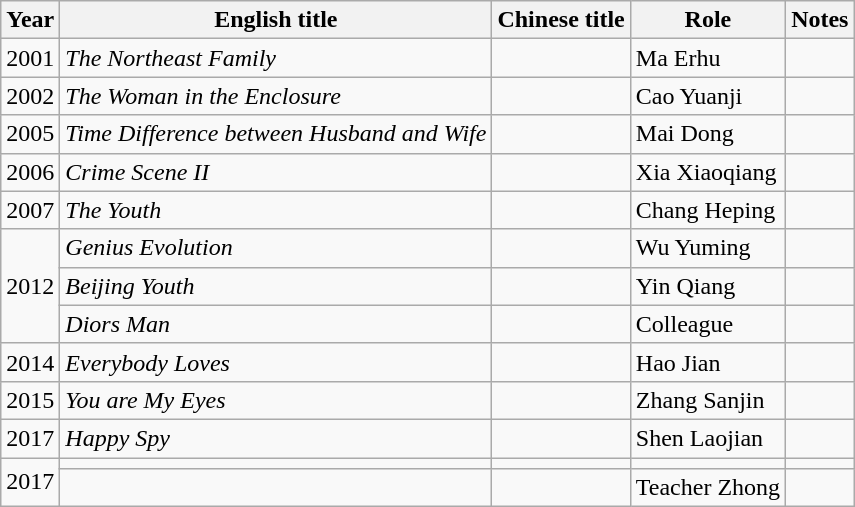<table class="wikitable">
<tr>
<th>Year</th>
<th>English title</th>
<th>Chinese title</th>
<th>Role</th>
<th>Notes</th>
</tr>
<tr>
<td>2001</td>
<td><em>The Northeast Family</em></td>
<td></td>
<td>Ma Erhu</td>
<td></td>
</tr>
<tr>
<td>2002</td>
<td><em>The Woman in the Enclosure</em></td>
<td></td>
<td>Cao Yuanji</td>
<td></td>
</tr>
<tr>
<td>2005</td>
<td><em>Time Difference between Husband and Wife</em></td>
<td></td>
<td>Mai Dong</td>
<td></td>
</tr>
<tr>
<td>2006</td>
<td><em>Crime Scene II</em></td>
<td></td>
<td>Xia Xiaoqiang</td>
<td></td>
</tr>
<tr>
<td>2007</td>
<td><em>The Youth</em></td>
<td></td>
<td>Chang Heping</td>
<td></td>
</tr>
<tr>
<td rowspan="3">2012</td>
<td><em>Genius Evolution</em></td>
<td></td>
<td>Wu Yuming</td>
<td></td>
</tr>
<tr>
<td><em>Beijing Youth</em></td>
<td></td>
<td>Yin Qiang</td>
<td></td>
</tr>
<tr>
<td><em>Diors Man</em></td>
<td></td>
<td>Colleague</td>
<td></td>
</tr>
<tr>
<td>2014</td>
<td><em>Everybody Loves</em></td>
<td></td>
<td>Hao Jian</td>
<td></td>
</tr>
<tr>
<td>2015</td>
<td><em>You are My Eyes</em></td>
<td></td>
<td>Zhang Sanjin</td>
<td></td>
</tr>
<tr>
<td>2017</td>
<td><em>Happy Spy</em></td>
<td></td>
<td>Shen Laojian</td>
<td></td>
</tr>
<tr>
<td rowspan="2">2017</td>
<td></td>
<td></td>
<td></td>
<td></td>
</tr>
<tr>
<td></td>
<td></td>
<td>Teacher Zhong</td>
<td></td>
</tr>
</table>
